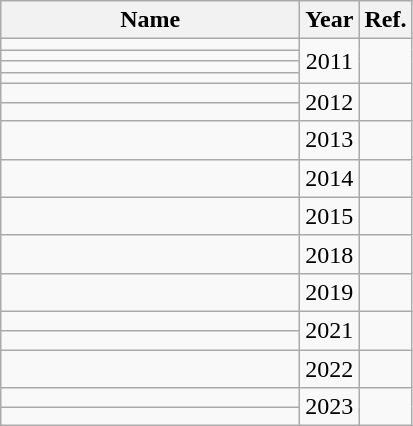<table class="wikitable sortable" style="text-align: center;">
<tr>
<th style="width:12em">Name</th>
<th>Year</th>
<th>Ref.</th>
</tr>
<tr>
<td></td>
<td rowspan="4">2011</td>
<td rowspan="4"></td>
</tr>
<tr>
<td></td>
</tr>
<tr>
<td></td>
</tr>
<tr>
<td></td>
</tr>
<tr>
<td></td>
<td rowspan="2">2012</td>
<td rowspan="2"></td>
</tr>
<tr>
<td></td>
</tr>
<tr>
<td></td>
<td>2013</td>
<td></td>
</tr>
<tr>
<td></td>
<td>2014</td>
<td></td>
</tr>
<tr>
<td></td>
<td>2015</td>
<td></td>
</tr>
<tr>
<td></td>
<td>2018</td>
<td></td>
</tr>
<tr>
<td></td>
<td>2019</td>
<td></td>
</tr>
<tr>
<td></td>
<td rowspan="2">2021</td>
<td rowspan="2"></td>
</tr>
<tr>
<td></td>
</tr>
<tr>
<td></td>
<td>2022</td>
<td></td>
</tr>
<tr>
<td></td>
<td rowspan="2">2023</td>
<td rowspan="2"></td>
</tr>
<tr>
<td></td>
</tr>
</table>
